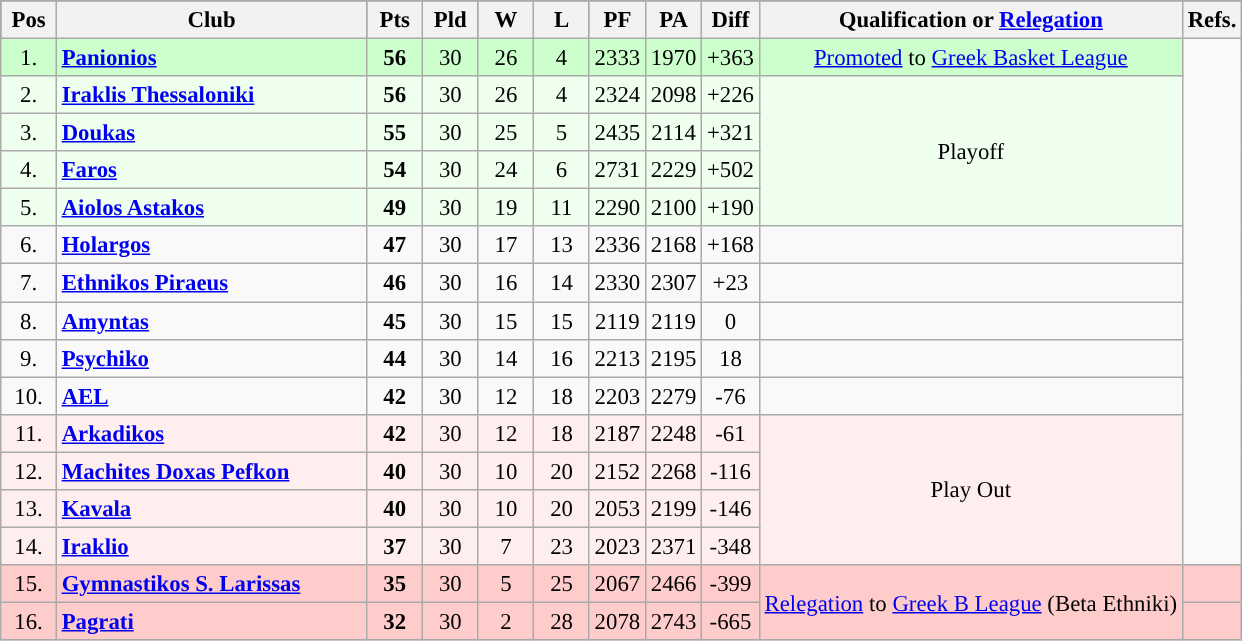<table class="wikitable" style="text-align: center; font-size:95%">
<tr bgcolor=2f4f4f>
<th width=30><div> Pos</div></th>
<th width=200><div> Club</div></th>
<th width=30><div> Pts</div></th>
<th width=30><div> Pld</div></th>
<th width=30><div> W</div></th>
<th width=30><div> L</div></th>
<th width=30><div> PF</div></th>
<th width=30><div> PA</div></th>
<th width=30><div> Diff</div></th>
<th>Qualification or <a href='#'>Relegation</a></th>
<th>Refs.</th>
</tr>
<tr style="background:#cfc;">
<td>1.</td>
<td align="left"><strong><a href='#'>Panionios</a></strong></td>
<td><strong>56</strong></td>
<td>30</td>
<td>26</td>
<td>4</td>
<td>2333</td>
<td>1970</td>
<td>+363</td>
<td><a href='#'>Promoted</a> to <a href='#'>Greek Basket League</a></td>
</tr>
<tr style="background: #eeFFee;">
<td>2.</td>
<td align="left"><strong><a href='#'>Iraklis Thessaloniki</a></strong></td>
<td><strong>56</strong></td>
<td>30</td>
<td>26</td>
<td>4</td>
<td>2324</td>
<td>2098</td>
<td>+226</td>
<td rowspan="4">Playoff</td>
</tr>
<tr style="background: #eeFFee;">
<td>3.</td>
<td align="left"><strong><a href='#'>Doukas</a></strong></td>
<td><strong>55</strong></td>
<td>30</td>
<td>25</td>
<td>5</td>
<td>2435</td>
<td>2114</td>
<td>+321</td>
</tr>
<tr style="background: #eeFFee;">
<td>4.</td>
<td align="left"><strong><a href='#'>Faros</a></strong></td>
<td><strong>54</strong></td>
<td>30</td>
<td>24</td>
<td>6</td>
<td>2731</td>
<td>2229</td>
<td>+502</td>
</tr>
<tr style="background: #eeFFee;">
<td>5.</td>
<td align="left"><strong> <a href='#'>Aiolos Astakos</a></strong></td>
<td><strong>49</strong></td>
<td>30</td>
<td>19</td>
<td>11</td>
<td>2290</td>
<td>2100</td>
<td>+190</td>
</tr>
<tr>
<td>6.</td>
<td align="left"><strong><a href='#'>Holargos</a></strong></td>
<td><strong>47</strong></td>
<td>30</td>
<td>17</td>
<td>13</td>
<td>2336</td>
<td>2168</td>
<td>+168</td>
<td></td>
</tr>
<tr>
<td>7.</td>
<td align="left"><strong><a href='#'>Ethnikos Piraeus</a></strong></td>
<td><strong>46</strong></td>
<td>30</td>
<td>16</td>
<td>14</td>
<td>2330</td>
<td>2307</td>
<td>+23</td>
<td></td>
</tr>
<tr>
<td>8.</td>
<td align="left"><strong><a href='#'>Amyntas</a></strong></td>
<td><strong>45</strong></td>
<td>30</td>
<td>15</td>
<td>15</td>
<td>2119</td>
<td>2119</td>
<td>0</td>
<td></td>
</tr>
<tr>
<td>9.</td>
<td align="left"><strong><a href='#'>Psychiko</a></strong></td>
<td><strong>44</strong></td>
<td>30</td>
<td>14</td>
<td>16</td>
<td>2213</td>
<td>2195</td>
<td>18</td>
<td></td>
</tr>
<tr>
<td>10.</td>
<td align="left"><strong><a href='#'>AEL</a></strong></td>
<td><strong>42</strong></td>
<td>30</td>
<td>12</td>
<td>18</td>
<td>2203</td>
<td>2279</td>
<td>-76</td>
<td></td>
</tr>
<tr style="background:#fee;">
<td>11.</td>
<td align="left"><strong><a href='#'>Arkadikos</a></strong></td>
<td><strong>42</strong></td>
<td>30</td>
<td>12</td>
<td>18</td>
<td>2187</td>
<td>2248</td>
<td>-61</td>
<td rowspan="4">Play Out</td>
</tr>
<tr style="background:#fee;">
<td>12.</td>
<td align="left"><strong><a href='#'>Machites Doxas Pefkon</a></strong></td>
<td><strong>40</strong></td>
<td>30</td>
<td>10</td>
<td>20</td>
<td>2152</td>
<td>2268</td>
<td>-116</td>
</tr>
<tr style="background:#fee;">
<td>13.</td>
<td align="left"><strong><a href='#'>Kavala</a></strong></td>
<td><strong>40</strong></td>
<td>30</td>
<td>10</td>
<td>20</td>
<td>2053</td>
<td>2199</td>
<td>-146</td>
</tr>
<tr style="background:#fee;">
<td>14.</td>
<td align="left"><strong><a href='#'>Iraklio</a></strong></td>
<td><strong>37</strong></td>
<td>30</td>
<td>7</td>
<td>23</td>
<td>2023</td>
<td>2371</td>
<td>-348</td>
</tr>
<tr style="background:#fcc;">
<td>15.</td>
<td align="left"><strong><a href='#'>Gymnastikos S. Larissas</a></strong></td>
<td><strong>35</strong></td>
<td>30</td>
<td>5</td>
<td>25</td>
<td>2067</td>
<td>2466</td>
<td>-399</td>
<td rowspan="2"><a href='#'>Relegation</a> to <a href='#'>Greek B League</a> (Beta Ethniki)</td>
<td></td>
</tr>
<tr style="background:#fcc;">
<td>16.</td>
<td align="left"><strong><a href='#'>Pagrati</a></strong></td>
<td><strong>32</strong></td>
<td>30</td>
<td>2</td>
<td>28</td>
<td>2078</td>
<td>2743</td>
<td>-665</td>
<td></td>
</tr>
</table>
